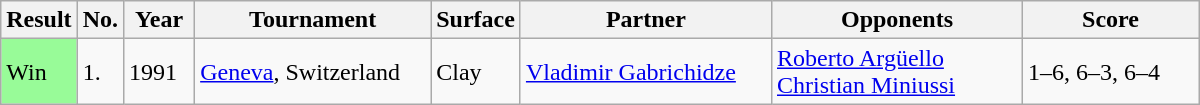<table class="sortable wikitable">
<tr>
<th style="width:40px">Result</th>
<th style="width:20px" class="unsortable">No.</th>
<th style="width:40px">Year</th>
<th style="width:150px">Tournament</th>
<th style="width:50px">Surface</th>
<th style="width:160px">Partner</th>
<th style="width:160px">Opponents</th>
<th style="width:110px" class="unsortable">Score</th>
</tr>
<tr>
<td style="background:#98fb98;">Win</td>
<td>1.</td>
<td>1991</td>
<td><a href='#'>Geneva</a>, Switzerland</td>
<td>Clay</td>
<td> <a href='#'>Vladimir Gabrichidze</a></td>
<td> <a href='#'>Roberto Argüello</a><br> <a href='#'>Christian Miniussi</a></td>
<td>1–6, 6–3, 6–4</td>
</tr>
</table>
